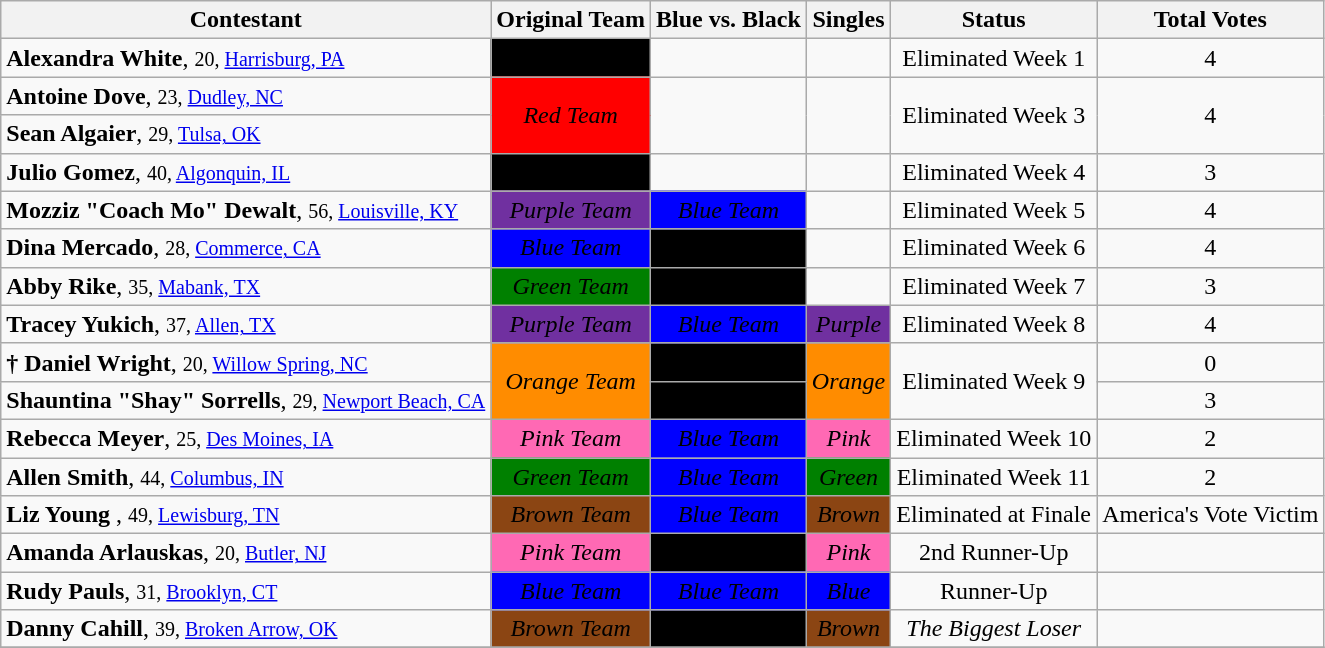<table class="wikitable sortable" style="text-align:center" align="center">
<tr>
<th>Contestant</th>
<th>Original Team</th>
<th>Blue vs. Black</th>
<th>Singles</th>
<th>Status</th>
<th>Total Votes</th>
</tr>
<tr>
<td align="left"><strong>Alexandra White</strong>, <small>20, <a href='#'>Harrisburg, PA</a></small></td>
<td bgcolor="black"><span><em>Black Team</em></span></td>
<td></td>
<td></td>
<td>Eliminated Week 1</td>
<td>4</td>
</tr>
<tr>
<td align="left"><strong>Antoine Dove</strong>, <small>23, <a href='#'>Dudley, NC</a></small></td>
<td rowspan="2" bgcolor="red"><span><em>Red Team</em></span></td>
<td rowspan="2"></td>
<td rowspan="2"></td>
<td rowspan="2">Eliminated Week 3</td>
<td rowspan="2">4</td>
</tr>
<tr>
<td align="left"><strong>Sean Algaier</strong>, <small>29, <a href='#'>Tulsa, OK</a></small></td>
</tr>
<tr>
<td align="left"><strong>Julio Gomez</strong>, <small>40, <a href='#'>Algonquin, IL</a></small></td>
<td bgcolor="black"><span><em>Black Team</em></span></td>
<td></td>
<td></td>
<td>Eliminated Week 4</td>
<td>3</td>
</tr>
<tr>
<td align="left"><strong>Mozziz "Coach Mo" Dewalt</strong>, <small>56, <a href='#'>Louisville, KY</a></small></td>
<td bgcolor="#7030A0"><span><em>Purple Team</em></span></td>
<td bgcolor="blue"><span><em>Blue Team</em></span></td>
<td></td>
<td>Eliminated Week 5</td>
<td>4</td>
</tr>
<tr>
<td align="left"><strong>Dina Mercado</strong>, <small>28, <a href='#'>Commerce, CA</a></small></td>
<td bgcolor="blue"><span><em>Blue Team</em></span></td>
<td bgcolor="black"><span><em>Black Team</em></span></td>
<td></td>
<td>Eliminated Week 6</td>
<td>4</td>
</tr>
<tr>
<td align="left"><strong>Abby Rike</strong>, <small>35, <a href='#'>Mabank, TX</a></small></td>
<td bgcolor="green"><span><em>Green Team</em></span></td>
<td bgcolor="black"><span><em>Black Team</em></span></td>
<td></td>
<td>Eliminated Week 7</td>
<td>3</td>
</tr>
<tr>
<td align="left"><strong>Tracey Yukich</strong>, <small>37, <a href='#'>Allen, TX</a></small></td>
<td bgcolor="#7030A0"><span><em>Purple Team</em></span></td>
<td bgcolor="blue"><span><em>Blue Team</em></span></td>
<td bgcolor="#7030A0"><span><em>Purple</em></span></td>
<td>Eliminated Week 8</td>
<td>4</td>
</tr>
<tr>
<td align="left"><strong>† Daniel Wright</strong>, <small>20, <a href='#'>Willow Spring, NC</a></small></td>
<td rowspan=2 bgcolor="darkorange"><em>Orange Team</em></td>
<td bgcolor="black"><span><em>Black Team</em></span></td>
<td rowspan=2 bgcolor="darkorange"><em>Orange</em></td>
<td rowspan=2>Eliminated Week 9</td>
<td>0</td>
</tr>
<tr>
<td align="left"><strong>Shauntina "Shay" Sorrells</strong>, <small>29, <a href='#'>Newport Beach, CA</a></small></td>
<td bgcolor="black"><span><em>Black Team</em></span></td>
<td>3</td>
</tr>
<tr>
<td align="left"><strong>Rebecca Meyer</strong>, <small>25, <a href='#'>Des Moines, IA</a></small></td>
<td bgcolor="#FF69B4"><em>Pink Team</em></td>
<td bgcolor="blue"><span><em>Blue Team</em></span></td>
<td bgcolor="#FF69B4"><em>Pink</em></td>
<td>Eliminated Week 10</td>
<td>2</td>
</tr>
<tr>
<td align="left"><strong>Allen Smith</strong>, <small>44, <a href='#'>Columbus, IN</a></small></td>
<td bgcolor="green"><span><em>Green Team</em></span></td>
<td bgcolor="blue"><span><em>Blue Team</em></span></td>
<td bgcolor="green"><span><em>Green</em></span></td>
<td>Eliminated Week 11</td>
<td>2</td>
</tr>
<tr>
<td align="left"><strong>Liz Young </strong>, <small>49, <a href='#'>Lewisburg, TN</a></small></td>
<td bgcolor="saddlebrown"><span><em>Brown Team</em></span></td>
<td bgcolor="blue"><span><em>Blue Team</em></span></td>
<td bgcolor="saddlebrown"><span><em>Brown</em></span></td>
<td>Eliminated at Finale</td>
<td>America's Vote Victim</td>
</tr>
<tr>
<td align="left"><strong>Amanda Arlauskas</strong>, <small>20, <a href='#'>Butler, NJ</a></small></td>
<td bgcolor="#FF69B4"><em>Pink Team</em></td>
<td bgcolor="black"><span><em>Black Team</em></span></td>
<td bgcolor="#FF69B4"><em>Pink</em></td>
<td>2nd Runner-Up</td>
<td></td>
</tr>
<tr>
<td align="left"><strong>Rudy Pauls</strong>, <small>31, <a href='#'>Brooklyn, CT</a></small></td>
<td bgcolor="blue"><span><em>Blue Team</em></span></td>
<td bgcolor="blue"><span><em>Blue Team</em></span></td>
<td bgcolor="blue"><span><em>Blue</em></span></td>
<td>Runner-Up</td>
<td></td>
</tr>
<tr>
<td align="left"><strong>Danny Cahill</strong>, <small>39, <a href='#'>Broken Arrow, OK</a></small></td>
<td bgcolor="saddlebrown"><span><em>Brown Team</em></span></td>
<td bgcolor="black"><span><em>Black Team</em></span></td>
<td bgcolor="saddlebrown"><span><em>Brown</em></span></td>
<td><em>The Biggest Loser</em></td>
<td></td>
</tr>
<tr>
</tr>
</table>
